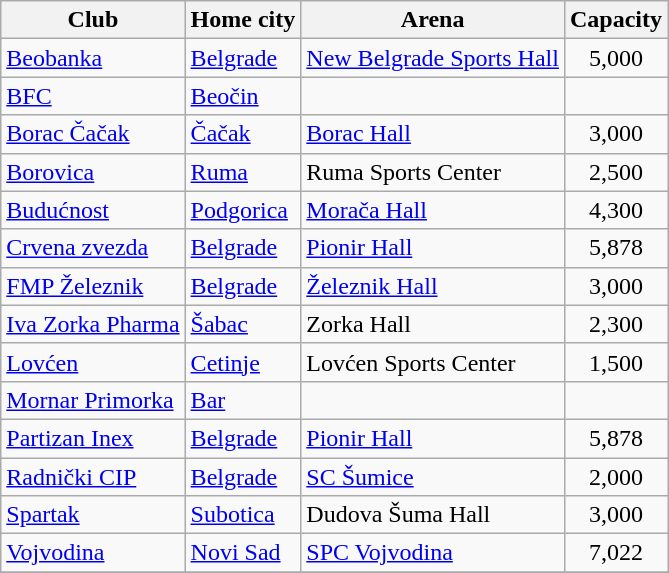<table class="wikitable">
<tr>
<th>Club</th>
<th>Home city</th>
<th>Arena</th>
<th>Capacity</th>
</tr>
<tr>
<td><a href='#'>Beobanka</a></td>
<td><a href='#'>Belgrade</a></td>
<td><a href='#'>New Belgrade Sports Hall</a></td>
<td style="text-align:center">5,000</td>
</tr>
<tr>
<td><a href='#'>BFC</a></td>
<td><a href='#'>Beočin</a></td>
<td></td>
<td style="text-align:center"></td>
</tr>
<tr>
<td><a href='#'>Borac Čačak</a></td>
<td><a href='#'>Čačak</a></td>
<td><a href='#'>Borac Hall</a></td>
<td style="text-align:center">3,000</td>
</tr>
<tr>
<td><a href='#'>Borovica</a></td>
<td><a href='#'>Ruma</a></td>
<td>Ruma Sports Center</td>
<td style="text-align:center">2,500</td>
</tr>
<tr>
<td><a href='#'>Budućnost</a></td>
<td><a href='#'>Podgorica</a></td>
<td><a href='#'>Morača Hall</a></td>
<td style="text-align:center">4,300</td>
</tr>
<tr>
<td><a href='#'>Crvena zvezda</a></td>
<td><a href='#'>Belgrade</a></td>
<td><a href='#'>Pionir Hall</a></td>
<td style="text-align:center">5,878</td>
</tr>
<tr>
<td><a href='#'>FMP Železnik</a></td>
<td><a href='#'>Belgrade</a></td>
<td><a href='#'>Železnik Hall</a></td>
<td style="text-align:center">3,000</td>
</tr>
<tr>
<td><a href='#'>Iva Zorka Pharma</a></td>
<td><a href='#'>Šabac</a></td>
<td>Zorka Hall</td>
<td style="text-align:center">2,300</td>
</tr>
<tr>
<td><a href='#'>Lovćen</a></td>
<td><a href='#'>Cetinje</a></td>
<td>Lovćen Sports Center</td>
<td style="text-align:center">1,500</td>
</tr>
<tr>
<td><a href='#'>Mornar Primorka</a></td>
<td><a href='#'>Bar</a></td>
<td></td>
<td style="text-align:center"></td>
</tr>
<tr>
<td><a href='#'>Partizan Inex</a></td>
<td><a href='#'>Belgrade</a></td>
<td><a href='#'>Pionir Hall</a></td>
<td style="text-align:center">5,878</td>
</tr>
<tr>
<td><a href='#'>Radnički CIP</a></td>
<td><a href='#'>Belgrade</a></td>
<td><a href='#'>SC Šumice</a></td>
<td style="text-align:center">2,000</td>
</tr>
<tr>
<td><a href='#'>Spartak</a></td>
<td><a href='#'>Subotica</a></td>
<td>Dudova Šuma Hall</td>
<td style="text-align:center">3,000</td>
</tr>
<tr>
<td><a href='#'>Vojvodina</a></td>
<td><a href='#'>Novi Sad</a></td>
<td><a href='#'>SPC Vojvodina</a></td>
<td style="text-align:center">7,022</td>
</tr>
<tr>
</tr>
</table>
